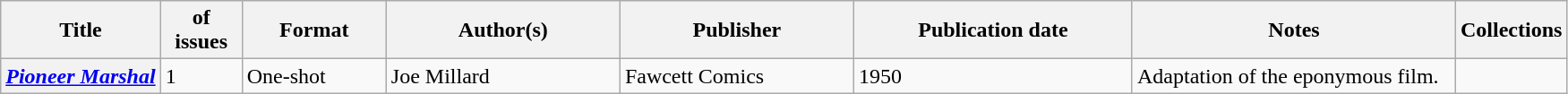<table class="wikitable">
<tr>
<th>Title</th>
<th style="width:40pt"> of issues</th>
<th style="width:75pt">Format</th>
<th style="width:125pt">Author(s)</th>
<th style="width:125pt">Publisher</th>
<th style="width:150pt">Publication date</th>
<th style="width:175pt">Notes</th>
<th>Collections</th>
</tr>
<tr>
<th><em><a href='#'>Pioneer Marshal</a></em></th>
<td>1</td>
<td>One-shot</td>
<td>Joe Millard</td>
<td>Fawcett Comics</td>
<td>1950</td>
<td>Adaptation of the eponymous film.</td>
<td></td>
</tr>
</table>
